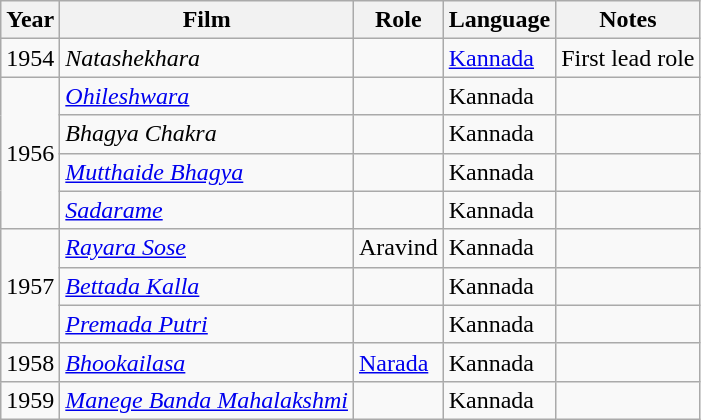<table class="wikitable sortable">
<tr>
<th>Year</th>
<th>Film</th>
<th>Role</th>
<th>Language</th>
<th>Notes</th>
</tr>
<tr>
<td>1954</td>
<td><em>Natashekhara</em></td>
<td></td>
<td><a href='#'>Kannada</a></td>
<td>First lead role</td>
</tr>
<tr>
<td rowspan="4">1956</td>
<td><em><a href='#'>Ohileshwara</a></em></td>
<td></td>
<td>Kannada</td>
<td></td>
</tr>
<tr>
<td><em>Bhagya Chakra</em></td>
<td></td>
<td>Kannada</td>
<td></td>
</tr>
<tr>
<td><em><a href='#'>Mutthaide Bhagya</a></em></td>
<td></td>
<td>Kannada</td>
<td></td>
</tr>
<tr>
<td><em><a href='#'>Sadarame</a></em></td>
<td></td>
<td>Kannada</td>
<td></td>
</tr>
<tr>
<td rowspan="3">1957</td>
<td><em><a href='#'>Rayara Sose</a></em></td>
<td>Aravind</td>
<td>Kannada</td>
<td></td>
</tr>
<tr>
<td><em><a href='#'>Bettada Kalla</a></em></td>
<td></td>
<td>Kannada</td>
<td></td>
</tr>
<tr>
<td><em><a href='#'>Premada Putri</a></em></td>
<td></td>
<td>Kannada</td>
<td></td>
</tr>
<tr>
<td>1958</td>
<td><em><a href='#'>Bhookailasa</a></em></td>
<td><a href='#'>Narada</a></td>
<td>Kannada</td>
<td></td>
</tr>
<tr>
<td>1959</td>
<td><em><a href='#'>Manege Banda Mahalakshmi</a></em></td>
<td></td>
<td>Kannada</td>
<td></td>
</tr>
</table>
